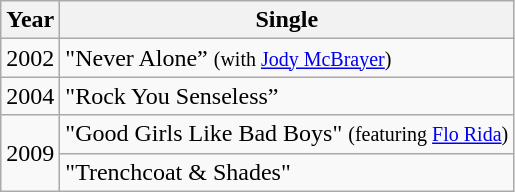<table class="wikitable" style=text-align:center;>
<tr>
<th>Year</th>
<th>Single</th>
</tr>
<tr>
<td rowspan=1>2002</td>
<td align="left">"Never Alone” <small>(with <a href='#'>Jody McBrayer</a>)</small></td>
</tr>
<tr>
<td rowspan=1>2004</td>
<td align="left">"Rock You Senseless”</td>
</tr>
<tr>
<td rowspan=2>2009</td>
<td align="left">"Good Girls Like Bad Boys" <small>(featuring <a href='#'>Flo Rida</a>)</small></td>
</tr>
<tr>
<td align="left">"Trenchcoat & Shades"</td>
</tr>
</table>
